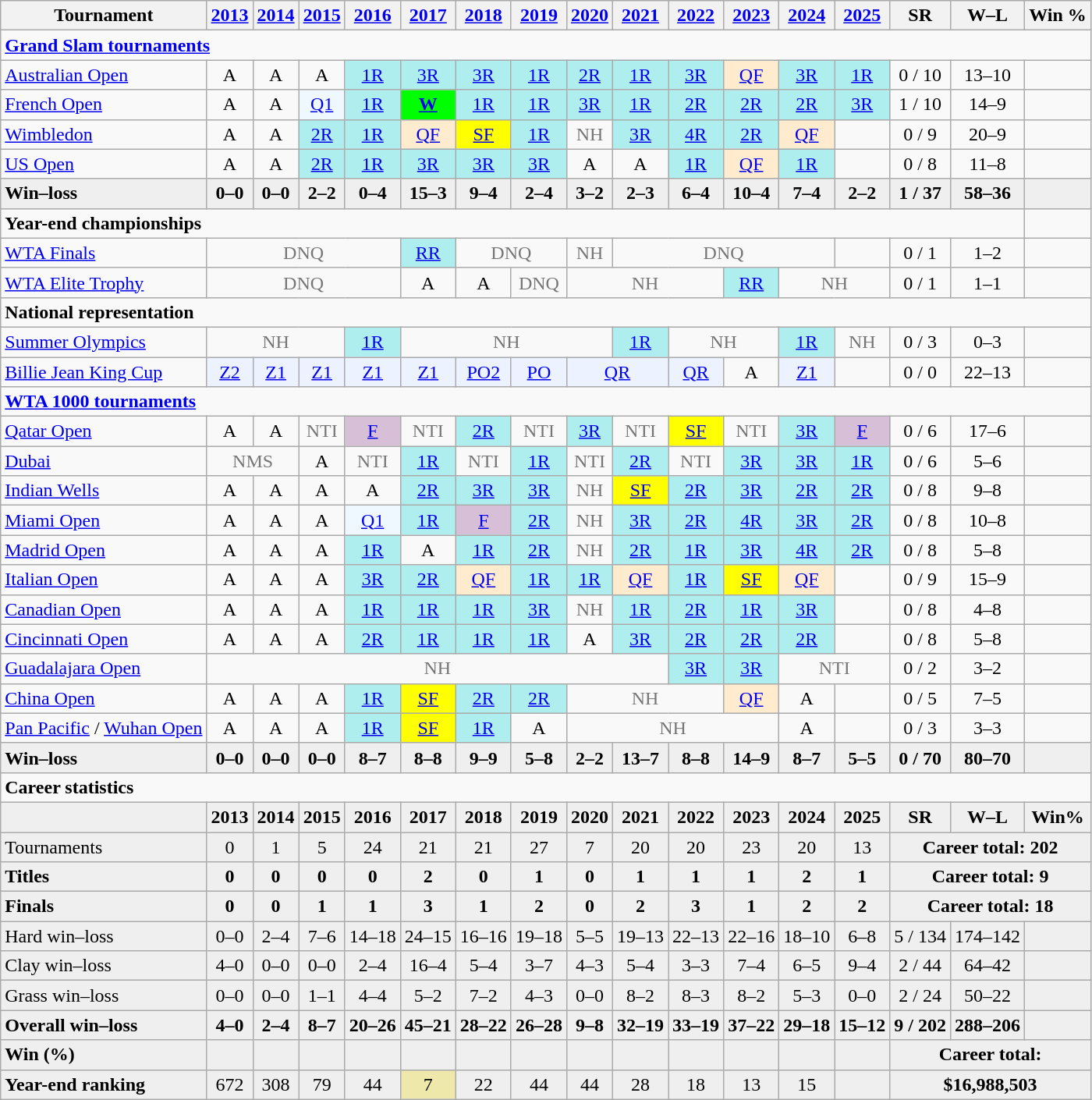<table class=wikitable style=text-align:center>
<tr>
<th>Tournament</th>
<th><a href='#'>2013</a></th>
<th><a href='#'>2014</a></th>
<th><a href='#'>2015</a></th>
<th><a href='#'>2016</a></th>
<th><a href='#'>2017</a></th>
<th><a href='#'>2018</a></th>
<th><a href='#'>2019</a></th>
<th><a href='#'>2020</a></th>
<th><a href='#'>2021</a></th>
<th><a href='#'>2022</a></th>
<th><a href='#'>2023</a></th>
<th><a href='#'>2024</a></th>
<th><a href='#'>2025</a></th>
<th>SR</th>
<th>W–L</th>
<th>Win %</th>
</tr>
<tr>
<td colspan=17 style=text-align:left><strong><a href='#'>Grand Slam tournaments</a></strong></td>
</tr>
<tr>
<td style=text-align:left><a href='#'>Australian Open</a></td>
<td>A</td>
<td>A</td>
<td>A</td>
<td style=background:#afeeee><a href='#'>1R</a></td>
<td style=background:#afeeee><a href='#'>3R</a></td>
<td style=background:#afeeee><a href='#'>3R</a></td>
<td style=background:#afeeee><a href='#'>1R</a></td>
<td style=background:#afeeee><a href='#'>2R</a></td>
<td style=background:#afeeee><a href='#'>1R</a></td>
<td style=background:#afeeee><a href='#'>3R</a></td>
<td style=background:#ffebcd><a href='#'>QF</a></td>
<td style=background:#afeeee><a href='#'>3R</a></td>
<td style=background:#afeeee><a href='#'>1R</a></td>
<td>0 / 10</td>
<td>13–10</td>
<td></td>
</tr>
<tr>
<td style=text-align:left><a href='#'>French Open</a></td>
<td>A</td>
<td>A</td>
<td style=background:#f0f8ff><a href='#'>Q1</a></td>
<td style=background:#afeeee><a href='#'>1R</a></td>
<td style=background:lime><a href='#'><strong>W</strong></a></td>
<td style=background:#afeeee><a href='#'>1R</a></td>
<td style=background:#afeeee><a href='#'>1R</a></td>
<td style=background:#afeeee><a href='#'>3R</a></td>
<td style=background:#afeeee><a href='#'>1R</a></td>
<td style=background:#afeeee><a href='#'>2R</a></td>
<td style=background:#afeeee><a href='#'>2R</a></td>
<td style=background:#afeeee><a href='#'>2R</a></td>
<td style=background:#afeeee><a href='#'>3R</a></td>
<td>1 / 10</td>
<td>14–9</td>
<td></td>
</tr>
<tr>
<td style=text-align:left><a href='#'>Wimbledon</a></td>
<td>A</td>
<td>A</td>
<td style=background:#afeeee><a href='#'>2R</a></td>
<td style=background:#afeeee><a href='#'>1R</a></td>
<td style=background:#ffebcd><a href='#'>QF</a></td>
<td style=background:yellow><a href='#'>SF</a></td>
<td style=background:#afeeee><a href='#'>1R</a></td>
<td style=color:#767676>NH</td>
<td style=background:#afeeee><a href='#'>3R</a></td>
<td style=background:#afeeee><a href='#'>4R</a></td>
<td style=background:#afeeee><a href='#'>2R</a></td>
<td style=background:#ffebcd><a href='#'>QF</a></td>
<td></td>
<td>0 / 9</td>
<td>20–9</td>
<td></td>
</tr>
<tr>
<td style=text-align:left><a href='#'>US Open</a></td>
<td>A</td>
<td>A</td>
<td style=background:#afeeee><a href='#'>2R</a></td>
<td style=background:#afeeee><a href='#'>1R</a></td>
<td style=background:#afeeee><a href='#'>3R</a></td>
<td style=background:#afeeee><a href='#'>3R</a></td>
<td style=background:#afeeee><a href='#'>3R</a></td>
<td>A</td>
<td>A</td>
<td style=background:#afeeee><a href='#'>1R</a></td>
<td style=background:#ffebcd><a href='#'>QF</a></td>
<td style=background:#afeeee><a href='#'>1R</a></td>
<td></td>
<td>0 / 8</td>
<td>11–8</td>
<td></td>
</tr>
<tr style=background:#efefef;font-weight:bold>
<td style=text-align:left>Win–loss</td>
<td>0–0</td>
<td>0–0</td>
<td>2–2</td>
<td>0–4</td>
<td>15–3</td>
<td>9–4</td>
<td>2–4</td>
<td>3–2</td>
<td>2–3</td>
<td>6–4</td>
<td>10–4</td>
<td>7–4</td>
<td>2–2</td>
<td>1 / 37</td>
<td>58–36</td>
<td></td>
</tr>
<tr>
<td colspan=16 style=text-align:left><strong>Year-end championships</strong></td>
</tr>
<tr>
<td style=text-align:left><a href='#'>WTA Finals</a></td>
<td colspan=4 style=color:#767676>DNQ</td>
<td style=background:#afeeee><a href='#'>RR</a></td>
<td colspan=2 style=color:#767676>DNQ</td>
<td style=color:#767676>NH</td>
<td colspan=4 style=color:#767676>DNQ</td>
<td></td>
<td>0 / 1</td>
<td>1–2</td>
<td></td>
</tr>
<tr>
<td style=text-align:left><a href='#'>WTA Elite Trophy</a></td>
<td colspan=4 style=color:#767676>DNQ</td>
<td>A</td>
<td>A</td>
<td style=color:#767676>DNQ</td>
<td colspan=3 style=color:#767676>NH</td>
<td style=background:#afeeee><a href='#'>RR</a></td>
<td colspan=2 style=color:#767676>NH</td>
<td>0 / 1</td>
<td>1–1</td>
<td></td>
</tr>
<tr>
<td colspan="17" style="text-align:left"><strong>National representation</strong></td>
</tr>
<tr>
<td style=text-align:left><a href='#'>Summer Olympics</a></td>
<td colspan=3 style=color:#767676>NH</td>
<td style=background:#afeeee><a href='#'>1R</a></td>
<td colspan=4 style=color:#767676>NH</td>
<td style=background:#afeeee><a href='#'>1R</a></td>
<td colspan=2 style=color:#767676>NH</td>
<td style=background:#afeeee><a href='#'>1R</a></td>
<td style=color:#767676>NH</td>
<td>0 / 3</td>
<td>0–3</td>
<td></td>
</tr>
<tr>
<td style=text-align:left><a href='#'>Billie Jean King Cup</a></td>
<td style=background:#ecf2ff><a href='#'>Z2</a></td>
<td style=background:#ecf2ff><a href='#'>Z1</a></td>
<td style=background:#ecf2ff><a href='#'>Z1</a></td>
<td style=background:#ecf2ff><a href='#'>Z1</a></td>
<td style=background:#ecf2ff><a href='#'>Z1</a></td>
<td style=background:#ecf2ff><a href='#'>PO2</a></td>
<td style=background:#ecf2ff><a href='#'>PO</a></td>
<td colspan=2 style=background:#ecf2ff><a href='#'>QR</a></td>
<td style=background:#ecf2ff><a href='#'>QR</a></td>
<td>A</td>
<td style=background:#ecf2ff><a href='#'>Z1</a></td>
<td></td>
<td>0 / 0</td>
<td>22–13</td>
<td></td>
</tr>
<tr>
<td colspan=17 style=text-align:left><strong><a href='#'>WTA 1000 tournaments</a></strong></td>
</tr>
<tr>
<td style=text-align:left><a href='#'>Qatar Open</a></td>
<td>A</td>
<td>A</td>
<td style=color:#767676>NTI</td>
<td style=background:thistle><a href='#'>F</a></td>
<td style=color:#767676>NTI</td>
<td style=background:#afeeee><a href='#'>2R</a></td>
<td style=color:#767676>NTI</td>
<td style=background:#afeeee><a href='#'>3R</a></td>
<td style=color:#767676>NTI</td>
<td style=background:yellow><a href='#'>SF</a></td>
<td style=color:#767676>NTI</td>
<td style=background:#afeeee><a href='#'>3R</a></td>
<td style=background:thistle><a href='#'>F</a></td>
<td>0 / 6</td>
<td>17–6</td>
<td></td>
</tr>
<tr>
<td align=left><a href='#'>Dubai</a></td>
<td colspan="2" style=color:#767676>NMS</td>
<td>A</td>
<td style=color:#767676>NTI</td>
<td style=background:#afeeee><a href='#'>1R</a></td>
<td style=color:#767676>NTI</td>
<td style=background:#afeeee><a href='#'>1R</a></td>
<td style=color:#767676>NTI</td>
<td style=background:#afeeee><a href='#'>2R</a></td>
<td style=color:#767676>NTI</td>
<td style=background:#afeeee><a href='#'>3R</a></td>
<td style=background:#afeeee><a href='#'>3R</a></td>
<td style=background:#afeeee><a href='#'>1R</a></td>
<td>0 / 6</td>
<td>5–6</td>
<td></td>
</tr>
<tr>
<td style=text-align:left><a href='#'>Indian Wells</a></td>
<td>A</td>
<td>A</td>
<td>A</td>
<td>A</td>
<td style=background:#afeeee><a href='#'>2R</a></td>
<td style=background:#afeeee><a href='#'>3R</a></td>
<td style=background:#afeeee><a href='#'>3R</a></td>
<td style=color:#767676>NH</td>
<td style=background:yellow><a href='#'>SF</a></td>
<td style=background:#afeeee><a href='#'>2R</a></td>
<td style=background:#afeeee><a href='#'>3R</a></td>
<td style=background:#afeeee><a href='#'>2R</a></td>
<td style=background:#afeeee><a href='#'>2R</a></td>
<td>0 / 8</td>
<td>9–8</td>
<td></td>
</tr>
<tr>
<td style=text-align:left><a href='#'>Miami Open</a></td>
<td>A</td>
<td>A</td>
<td>A</td>
<td style=background:#f0f8ff><a href='#'>Q1</a></td>
<td style=background:#afeeee><a href='#'>1R</a></td>
<td style=background:thistle><a href='#'>F</a></td>
<td style=background:#afeeee><a href='#'>2R</a></td>
<td style=color:#767676>NH</td>
<td style=background:#afeeee><a href='#'>3R</a></td>
<td style=background:#afeeee><a href='#'>2R</a></td>
<td style=background:#afeeee><a href='#'>4R</a></td>
<td style=background:#afeeee><a href='#'>3R</a></td>
<td style=background:#afeeee><a href='#'>2R</a></td>
<td>0 / 8</td>
<td>10–8</td>
<td></td>
</tr>
<tr>
<td style=text-align:left><a href='#'>Madrid Open</a></td>
<td>A</td>
<td>A</td>
<td>A</td>
<td style=background:#afeeee><a href='#'>1R</a></td>
<td>A</td>
<td style=background:#afeeee><a href='#'>1R</a></td>
<td style=background:#afeeee><a href='#'>2R</a></td>
<td style=color:#767676>NH</td>
<td style=background:#afeeee><a href='#'>2R</a></td>
<td style=background:#afeeee><a href='#'>1R</a></td>
<td style=background:#afeeee><a href='#'>3R</a></td>
<td style=background:#afeeee><a href='#'>4R</a></td>
<td style=background:#afeeee><a href='#'>2R</a></td>
<td>0 / 8</td>
<td>5–8</td>
<td></td>
</tr>
<tr>
<td style=text-align:left><a href='#'>Italian Open</a></td>
<td>A</td>
<td>A</td>
<td>A</td>
<td style=background:#afeeee><a href='#'>3R</a></td>
<td style=background:#afeeee><a href='#'>2R</a></td>
<td style=background:#ffebcd><a href='#'>QF</a></td>
<td style=background:#afeeee><a href='#'>1R</a></td>
<td style=background:#afeeee><a href='#'>1R</a></td>
<td style=background:#ffebcd><a href='#'>QF</a></td>
<td style=background:#afeeee><a href='#'>1R</a></td>
<td style=background:yellow><a href='#'>SF</a></td>
<td style=background:#ffebcd><a href='#'>QF</a></td>
<td></td>
<td>0 / 9</td>
<td>15–9</td>
<td></td>
</tr>
<tr>
<td style=text-align:left><a href='#'>Canadian Open</a></td>
<td>A</td>
<td>A</td>
<td>A</td>
<td style=background:#afeeee><a href='#'>1R</a></td>
<td style=background:#afeeee><a href='#'>1R</a></td>
<td style=background:#afeeee><a href='#'>1R</a></td>
<td style=background:#afeeee><a href='#'>3R</a></td>
<td style=color:#767676>NH</td>
<td style=background:#afeeee><a href='#'>1R</a></td>
<td style=background:#afeeee><a href='#'>2R</a></td>
<td style=background:#afeeee><a href='#'>1R</a></td>
<td style=background:#afeeee><a href='#'>3R</a></td>
<td></td>
<td>0 / 8</td>
<td>4–8</td>
<td></td>
</tr>
<tr>
<td style=text-align:left><a href='#'>Cincinnati Open</a></td>
<td>A</td>
<td>A</td>
<td>A</td>
<td style=background:#afeeee><a href='#'>2R</a></td>
<td style=background:#afeeee><a href='#'>1R</a></td>
<td style=background:#afeeee><a href='#'>1R</a></td>
<td style=background:#afeeee><a href='#'>1R</a></td>
<td>A</td>
<td style=background:#afeeee><a href='#'>3R</a></td>
<td style=background:#afeeee><a href='#'>2R</a></td>
<td style=background:#afeeee><a href='#'>2R</a></td>
<td style=background:#afeeee><a href='#'>2R</a></td>
<td></td>
<td>0 / 8</td>
<td>5–8</td>
<td></td>
</tr>
<tr>
<td style=text-align:left><a href='#'>Guadalajara Open</a></td>
<td colspan=9 style=color:#767676>NH</td>
<td style=background:#afeeee><a href='#'>3R</a></td>
<td style=background:#afeeee><a href='#'>3R</a></td>
<td colspan=2 style=color:#767676>NTI</td>
<td>0 / 2</td>
<td>3–2</td>
<td></td>
</tr>
<tr>
<td style="text-align:left"><a href='#'>China Open</a></td>
<td>A</td>
<td>A</td>
<td>A</td>
<td style=background:#afeeee><a href='#'>1R</a></td>
<td style=background:yellow><a href='#'>SF</a></td>
<td style=background:#afeeee><a href='#'>2R</a></td>
<td style=background:#afeeee><a href='#'>2R</a></td>
<td colspan=3 style=color:#767676>NH</td>
<td style=background:#ffebcd><a href='#'>QF</a></td>
<td>A</td>
<td></td>
<td>0 / 5</td>
<td>7–5</td>
<td></td>
</tr>
<tr>
<td style=text-align:left><a href='#'>Pan Pacific</a> / <a href='#'>Wuhan Open</a></td>
<td>A</td>
<td>A</td>
<td>A</td>
<td style=background:#afeeee><a href='#'>1R</a></td>
<td style=background:yellow><a href='#'>SF</a></td>
<td style=background:#afeeee><a href='#'>1R</a></td>
<td>A</td>
<td colspan=4 style=color:#767676>NH</td>
<td>A</td>
<td></td>
<td>0 / 3</td>
<td>3–3</td>
<td></td>
</tr>
<tr style=font-weight:bold;background:#efefef>
<td style=text-align:left>Win–loss</td>
<td>0–0</td>
<td>0–0</td>
<td>0–0</td>
<td>8–7</td>
<td>8–8</td>
<td>9–9</td>
<td>5–8</td>
<td>2–2</td>
<td>13–7</td>
<td>8–8</td>
<td>14–9</td>
<td>8–7</td>
<td>5–5</td>
<td>0 / 70</td>
<td>80–70</td>
<td></td>
</tr>
<tr>
<td colspan=17 style=text-align:left><strong>Career statistics</strong></td>
</tr>
<tr style=background:#efefef;font-weight:bold>
<td></td>
<td>2013</td>
<td>2014</td>
<td>2015</td>
<td>2016</td>
<td>2017</td>
<td>2018</td>
<td>2019</td>
<td>2020</td>
<td>2021</td>
<td>2022</td>
<td>2023</td>
<td>2024</td>
<td>2025</td>
<td>SR</td>
<td>W–L</td>
<td>Win%</td>
</tr>
<tr style=background:#efefef>
<td style=text-align:left>Tournaments</td>
<td>0</td>
<td>1</td>
<td>5</td>
<td>24</td>
<td>21</td>
<td>21</td>
<td>27</td>
<td>7</td>
<td>20</td>
<td>20</td>
<td>23</td>
<td>20</td>
<td>13</td>
<td colspan=3><strong>Career total: 202</strong></td>
</tr>
<tr style=font-weight:bold;background:#efefef>
<td style=text-align:left>Titles</td>
<td>0</td>
<td>0</td>
<td>0</td>
<td>0</td>
<td>2</td>
<td>0</td>
<td>1</td>
<td>0</td>
<td>1</td>
<td>1</td>
<td>1</td>
<td>2</td>
<td>1</td>
<td colspan=3>Career total: 9</td>
</tr>
<tr style=font-weight:bold;background:#efefef>
<td style=text-align:left>Finals</td>
<td>0</td>
<td>0</td>
<td>1</td>
<td>1</td>
<td>3</td>
<td>1</td>
<td>2</td>
<td>0</td>
<td>2</td>
<td>3</td>
<td>1</td>
<td>2</td>
<td>2</td>
<td colspan=3>Career total: 18</td>
</tr>
<tr style=background:#efefef>
<td style=text-align:left>Hard win–loss</td>
<td>0–0</td>
<td>2–4</td>
<td>7–6</td>
<td>14–18</td>
<td>24–15</td>
<td>16–16</td>
<td>19–18</td>
<td>5–5</td>
<td>19–13</td>
<td>22–13</td>
<td>22–16</td>
<td>18–10</td>
<td>6–8</td>
<td>5 / 134</td>
<td>174–142</td>
<td></td>
</tr>
<tr style=background:#efefef>
<td style=text-align:left>Clay win–loss</td>
<td>4–0</td>
<td>0–0</td>
<td>0–0</td>
<td>2–4</td>
<td>16–4</td>
<td>5–4</td>
<td>3–7</td>
<td>4–3</td>
<td>5–4</td>
<td>3–3</td>
<td>7–4</td>
<td>6–5</td>
<td>9–4</td>
<td>2 / 44</td>
<td>64–42</td>
<td></td>
</tr>
<tr style=background:#efefef>
<td style=text-align:left>Grass win–loss</td>
<td>0–0</td>
<td>0–0</td>
<td>1–1</td>
<td>4–4</td>
<td>5–2</td>
<td>7–2</td>
<td>4–3</td>
<td>0–0</td>
<td>8–2</td>
<td>8–3</td>
<td>8–2</td>
<td>5–3</td>
<td>0–0</td>
<td>2 / 24</td>
<td>50–22</td>
<td></td>
</tr>
<tr style=font-weight:bold;background:#efefef>
<td style=text-align:left>Overall win–loss</td>
<td>4–0</td>
<td>2–4</td>
<td>8–7</td>
<td>20–26</td>
<td>45–21</td>
<td>28–22</td>
<td>26–28</td>
<td>9–8</td>
<td>32–19</td>
<td>33–19</td>
<td>37–22</td>
<td>29–18</td>
<td>15–12</td>
<td>9 / 202</td>
<td>288–206</td>
<td></td>
</tr>
<tr style=font-weight:bold;background:#efefef>
<td style=text-align:left>Win (%)</td>
<td></td>
<td></td>
<td></td>
<td></td>
<td></td>
<td></td>
<td></td>
<td></td>
<td></td>
<td></td>
<td></td>
<td></td>
<td></td>
<td colspan=3>Career total: </td>
</tr>
<tr style=background:#efefef>
<td style=text-align:left><strong>Year-end ranking</strong></td>
<td>672</td>
<td>308</td>
<td>79</td>
<td>44</td>
<td style=background:#eee8aa>7</td>
<td>22</td>
<td>44</td>
<td>44</td>
<td>28</td>
<td>18</td>
<td>13</td>
<td>15</td>
<td></td>
<td colspan=3><strong>$16,988,503</strong></td>
</tr>
</table>
